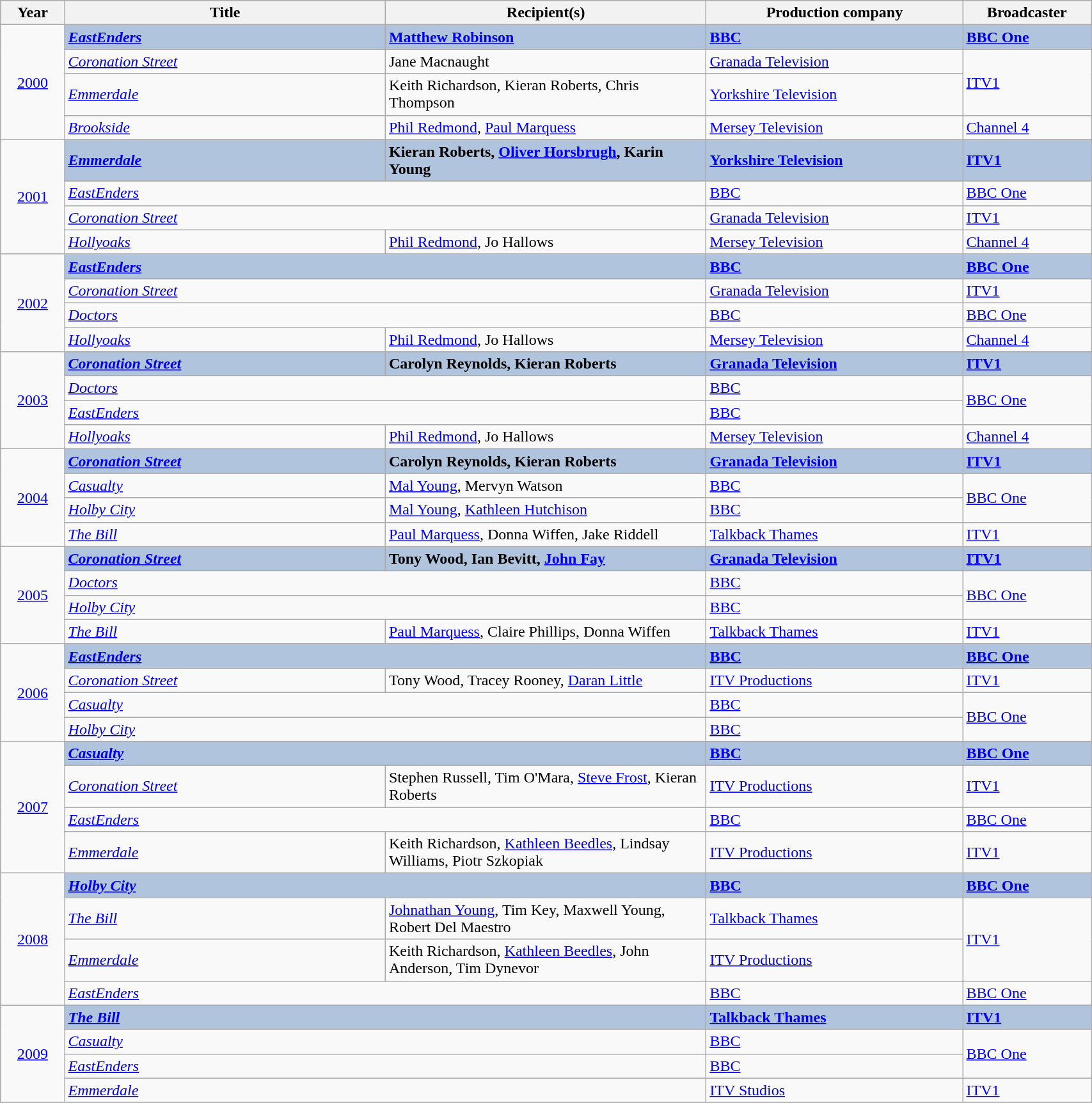<table class="sortable wikitable" width="90%">
<tr>
<th width=5%>Year</th>
<th width=25%>Title</th>
<th width=25%><strong>Recipient(s)</strong></th>
<th width=20%><strong>Production company</strong></th>
<th width=10%><strong>Broadcaster</strong></th>
</tr>
<tr>
<td rowspan=4 scope=row style="text-align:center;"><a href='#'>2000</a><br></td>
<td style="background:#B0C4DE;"><strong><em><a href='#'>EastEnders</a></em></strong></td>
<td style="background:#B0C4DE;"><strong><a href='#'>Matthew Robinson</a></strong></td>
<td style="background:#B0C4DE;"><strong><a href='#'>BBC</a></strong></td>
<td style="background:#B0C4DE;"><strong><a href='#'>BBC One</a></strong></td>
</tr>
<tr>
<td><em><a href='#'>Coronation Street</a></em></td>
<td>Jane Macnaught</td>
<td><a href='#'>Granada Television</a></td>
<td rowspan="2"><a href='#'>ITV1</a></td>
</tr>
<tr>
<td><em><a href='#'>Emmerdale</a></em></td>
<td>Keith Richardson, Kieran Roberts, Chris Thompson</td>
<td><a href='#'>Yorkshire Television</a></td>
</tr>
<tr>
<td><em><a href='#'>Brookside</a></em></td>
<td><a href='#'>Phil Redmond</a>, <a href='#'>Paul Marquess</a></td>
<td><a href='#'>Mersey Television</a></td>
<td><a href='#'>Channel 4</a></td>
</tr>
<tr>
<td rowspan=4 scope=row style="text-align:center;"><a href='#'>2001</a><br></td>
<td style="background:#B0C4DE;"><strong><em><a href='#'>Emmerdale</a></em></strong></td>
<td style="background:#B0C4DE;"><strong>Kieran Roberts, <a href='#'>Oliver Horsbrugh</a>, Karin Young</strong></td>
<td style="background:#B0C4DE;"><strong><a href='#'>Yorkshire Television</a></strong></td>
<td style="background:#B0C4DE;"><strong><a href='#'>ITV1</a></strong></td>
</tr>
<tr>
<td colspan="2"><em><a href='#'>EastEnders</a></em></td>
<td><a href='#'>BBC</a></td>
<td><a href='#'>BBC One</a></td>
</tr>
<tr>
<td colspan="2"><em><a href='#'>Coronation Street</a></em></td>
<td><a href='#'>Granada Television</a></td>
<td><a href='#'>ITV1</a></td>
</tr>
<tr>
<td><em><a href='#'>Hollyoaks</a></em></td>
<td><a href='#'>Phil Redmond</a>, Jo Hallows</td>
<td><a href='#'>Mersey Television</a></td>
<td><a href='#'>Channel 4</a></td>
</tr>
<tr>
<td rowspan=4 scope=row style="text-align:center;"><a href='#'>2002</a><br></td>
<td colspan="2" style="background:#B0C4DE;"><strong><em><a href='#'>EastEnders</a></em></strong></td>
<td style="background:#B0C4DE;"><strong><a href='#'>BBC</a></strong></td>
<td style="background:#B0C4DE;"><strong><a href='#'>BBC One</a></strong></td>
</tr>
<tr>
<td colspan="2"><em><a href='#'>Coronation Street</a></em></td>
<td><a href='#'>Granada Television</a></td>
<td><a href='#'>ITV1</a></td>
</tr>
<tr>
<td colspan="2"><em><a href='#'>Doctors</a></em></td>
<td><a href='#'>BBC</a></td>
<td><a href='#'>BBC One</a></td>
</tr>
<tr>
<td><em><a href='#'>Hollyoaks</a></em></td>
<td><a href='#'>Phil Redmond</a>, Jo Hallows</td>
<td><a href='#'>Mersey Television</a></td>
<td><a href='#'>Channel 4</a></td>
</tr>
<tr>
<td rowspan=4 scope=row style="text-align:center;"><a href='#'>2003</a><br></td>
<td style="background:#B0C4DE;"><strong><em><a href='#'>Coronation Street</a></em></strong></td>
<td style="background:#B0C4DE;"><strong>Carolyn Reynolds, Kieran Roberts</strong></td>
<td style="background:#B0C4DE;"><strong><a href='#'>Granada Television</a></strong></td>
<td style="background:#B0C4DE;"><strong><a href='#'>ITV1</a></strong></td>
</tr>
<tr>
<td colspan="2"><em><a href='#'>Doctors</a></em></td>
<td><a href='#'>BBC</a></td>
<td rowspan="2"><a href='#'>BBC One</a></td>
</tr>
<tr>
<td colspan="2"><em><a href='#'>EastEnders</a></em></td>
<td><a href='#'>BBC</a></td>
</tr>
<tr>
<td><em><a href='#'>Hollyoaks</a></em></td>
<td><a href='#'>Phil Redmond</a>, Jo Hallows</td>
<td><a href='#'>Mersey Television</a></td>
<td><a href='#'>Channel 4</a></td>
</tr>
<tr>
<td rowspan=4 scope=row style="text-align:center;"><a href='#'>2004</a><br></td>
<td style="background:#B0C4DE;"><strong><em><a href='#'>Coronation Street</a></em></strong></td>
<td style="background:#B0C4DE;"><strong>Carolyn Reynolds, Kieran Roberts</strong></td>
<td style="background:#B0C4DE;"><strong><a href='#'>Granada Television</a></strong></td>
<td style="background:#B0C4DE;"><strong><a href='#'>ITV1</a></strong></td>
</tr>
<tr>
<td><em><a href='#'>Casualty</a></em></td>
<td><a href='#'>Mal Young</a>, Mervyn Watson</td>
<td><a href='#'>BBC</a></td>
<td rowspan="2"><a href='#'>BBC One</a></td>
</tr>
<tr>
<td><em><a href='#'>Holby City</a></em></td>
<td><a href='#'>Mal Young</a>, <a href='#'>Kathleen Hutchison</a></td>
<td><a href='#'>BBC</a></td>
</tr>
<tr>
<td><em><a href='#'>The Bill</a></em></td>
<td><a href='#'>Paul Marquess</a>, Donna Wiffen, Jake Riddell</td>
<td><a href='#'>Talkback Thames</a></td>
<td><a href='#'>ITV1</a></td>
</tr>
<tr>
<td rowspan=4 scope=row style="text-align:center;"><a href='#'>2005</a><br></td>
<td style="background:#B0C4DE;"><strong><em><a href='#'>Coronation Street</a></em></strong></td>
<td style="background:#B0C4DE;"><strong>Tony Wood, Ian Bevitt, <a href='#'>John Fay</a></strong></td>
<td style="background:#B0C4DE;"><strong><a href='#'>Granada Television</a></strong></td>
<td style="background:#B0C4DE;"><strong><a href='#'>ITV1</a></strong></td>
</tr>
<tr>
<td colspan="2"><em><a href='#'>Doctors</a></em></td>
<td><a href='#'>BBC</a></td>
<td rowspan="2"><a href='#'>BBC One</a></td>
</tr>
<tr>
<td colspan="2"><em><a href='#'>Holby City</a></em></td>
<td><a href='#'>BBC</a></td>
</tr>
<tr>
<td><em><a href='#'>The Bill</a></em></td>
<td><a href='#'>Paul Marquess</a>, Claire Phillips, Donna Wiffen</td>
<td><a href='#'>Talkback Thames</a></td>
<td><a href='#'>ITV1</a></td>
</tr>
<tr>
<td rowspan=4 scope=row style="text-align:center;"><a href='#'>2006</a><br></td>
<td colspan="2" style="background:#B0C4DE;"><strong><em><a href='#'>EastEnders</a></em></strong></td>
<td style="background:#B0C4DE;"><strong><a href='#'>BBC</a></strong></td>
<td style="background:#B0C4DE;"><strong><a href='#'>BBC One</a></strong></td>
</tr>
<tr>
<td><em><a href='#'>Coronation Street</a></em></td>
<td>Tony Wood, Tracey Rooney, <a href='#'>Daran Little</a></td>
<td><a href='#'>ITV Productions</a></td>
<td><a href='#'>ITV1</a></td>
</tr>
<tr>
<td colspan="2"><em><a href='#'>Casualty</a></em></td>
<td><a href='#'>BBC</a></td>
<td rowspan="2"><a href='#'>BBC One</a></td>
</tr>
<tr>
<td colspan="2"><em><a href='#'>Holby City</a></em></td>
<td><a href='#'>BBC</a></td>
</tr>
<tr>
<td rowspan=4 scope=row style="text-align:center;"><a href='#'>2007</a><br></td>
<td colspan="2" style="background:#B0C4DE;"><strong><em><a href='#'>Casualty</a></em></strong></td>
<td style="background:#B0C4DE;"><strong><a href='#'>BBC</a></strong></td>
<td style="background:#B0C4DE;"><strong><a href='#'>BBC One</a></strong></td>
</tr>
<tr>
<td><em><a href='#'>Coronation Street</a></em></td>
<td>Stephen Russell, Tim O'Mara, <a href='#'>Steve Frost</a>, Kieran Roberts</td>
<td><a href='#'>ITV Productions</a></td>
<td><a href='#'>ITV1</a></td>
</tr>
<tr>
<td colspan="2"><em><a href='#'>EastEnders</a></em></td>
<td><a href='#'>BBC</a></td>
<td><a href='#'>BBC One</a></td>
</tr>
<tr>
<td><em><a href='#'>Emmerdale</a></em></td>
<td>Keith Richardson, <a href='#'>Kathleen Beedles</a>, Lindsay Williams, Piotr Szkopiak</td>
<td><a href='#'>ITV Productions</a></td>
<td><a href='#'>ITV1</a></td>
</tr>
<tr>
<td rowspan=4 scope=row style="text-align:center;"><a href='#'>2008</a><br></td>
<td colspan="2" style="background:#B0C4DE;"><strong><em><a href='#'>Holby City</a></em></strong></td>
<td style="background:#B0C4DE;"><strong><a href='#'>BBC</a></strong></td>
<td style="background:#B0C4DE;"><strong><a href='#'>BBC One</a></strong></td>
</tr>
<tr>
<td><em><a href='#'>The Bill</a></em></td>
<td><a href='#'>Johnathan Young</a>, Tim Key, Maxwell Young, Robert Del Maestro</td>
<td><a href='#'>Talkback Thames</a></td>
<td rowspan="2"><a href='#'>ITV1</a></td>
</tr>
<tr>
<td><em><a href='#'>Emmerdale</a></em></td>
<td>Keith Richardson, <a href='#'>Kathleen Beedles</a>, John Anderson, Tim Dynevor</td>
<td><a href='#'>ITV Productions</a></td>
</tr>
<tr>
<td colspan="2"><em><a href='#'>EastEnders</a></em></td>
<td><a href='#'>BBC</a></td>
<td><a href='#'>BBC One</a></td>
</tr>
<tr>
<td rowspan=4 scope=row style="text-align:center;"><a href='#'>2009</a><br></td>
<td colspan="2" style="background:#B0C4DE;"><strong><em><a href='#'>The Bill</a></em></strong></td>
<td style="background:#B0C4DE;"><strong><a href='#'>Talkback Thames</a></strong></td>
<td style="background:#B0C4DE;"><strong><a href='#'>ITV1</a></strong></td>
</tr>
<tr>
<td colspan="2"><em><a href='#'>Casualty</a></em></td>
<td><a href='#'>BBC</a></td>
<td rowspan="2"><a href='#'>BBC One</a></td>
</tr>
<tr>
<td colspan="2"><em><a href='#'>EastEnders</a></em></td>
<td><a href='#'>BBC</a></td>
</tr>
<tr>
<td colspan="2"><em><a href='#'>Emmerdale</a></em></td>
<td><a href='#'>ITV Studios</a></td>
<td><a href='#'>ITV1</a></td>
</tr>
<tr>
</tr>
</table>
